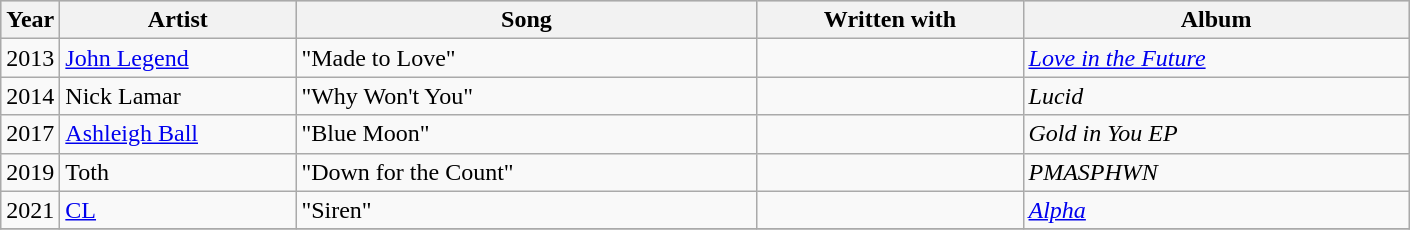<table class="wikitable">
<tr style="background:#ccc; text-align:center;">
<th scope="col"><strong>Year</strong></th>
<th scope="col" style="width: 150px;"><strong>Artist</strong></th>
<th scope="col" style="width: 300px;"><strong>Song</strong></th>
<th scope="col" style="width: 170px;"><strong>Written with</strong></th>
<th scope="col" style="width: 250px;"><strong>Album</strong></th>
</tr>
<tr>
<td>2013</td>
<td><a href='#'>John Legend</a></td>
<td>"Made to Love"</td>
<td></td>
<td><em><a href='#'>Love in the Future</a></em></td>
</tr>
<tr>
<td>2014</td>
<td>Nick Lamar</td>
<td>"Why Won't You"</td>
<td></td>
<td><em>Lucid</em></td>
</tr>
<tr>
<td>2017</td>
<td><a href='#'>Ashleigh Ball</a></td>
<td>"Blue Moon"</td>
<td></td>
<td><em>Gold in You EP</em></td>
</tr>
<tr>
<td>2019</td>
<td>Toth</td>
<td>"Down for the Count"</td>
<td></td>
<td><em>PMASPHWN</em></td>
</tr>
<tr>
<td>2021</td>
<td><a href='#'>CL</a></td>
<td>"Siren"</td>
<td></td>
<td><em><a href='#'>Alpha</a></em></td>
</tr>
<tr>
</tr>
</table>
